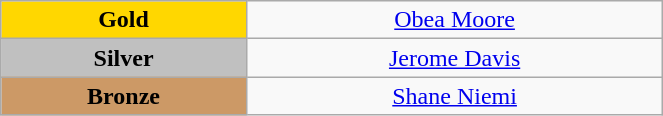<table class="wikitable" style="text-align:center; " width="35%">
<tr>
<td bgcolor="gold"><strong>Gold</strong></td>
<td><a href='#'>Obea Moore</a><br>  <small><em></em></small></td>
</tr>
<tr>
<td bgcolor="silver"><strong>Silver</strong></td>
<td><a href='#'>Jerome Davis</a><br>  <small><em></em></small></td>
</tr>
<tr>
<td bgcolor="CC9966"><strong>Bronze</strong></td>
<td><a href='#'>Shane Niemi</a><br>  <small><em></em></small></td>
</tr>
</table>
